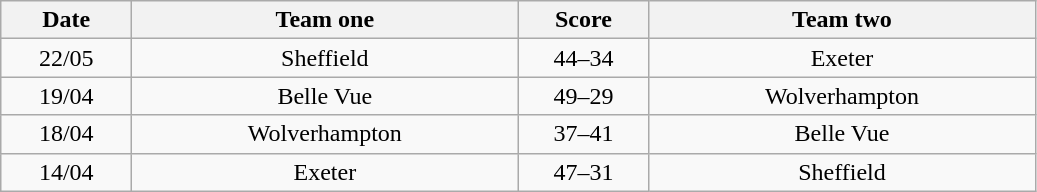<table class="wikitable" style="text-align: center">
<tr>
<th width=80>Date</th>
<th width=250>Team one</th>
<th width=80>Score</th>
<th width=250>Team two</th>
</tr>
<tr>
<td>22/05</td>
<td>Sheffield</td>
<td>44–34</td>
<td>Exeter</td>
</tr>
<tr>
<td>19/04</td>
<td>Belle Vue</td>
<td>49–29</td>
<td>Wolverhampton</td>
</tr>
<tr>
<td>18/04</td>
<td>Wolverhampton</td>
<td>37–41</td>
<td>Belle Vue</td>
</tr>
<tr>
<td>14/04</td>
<td>Exeter</td>
<td>47–31</td>
<td>Sheffield</td>
</tr>
</table>
